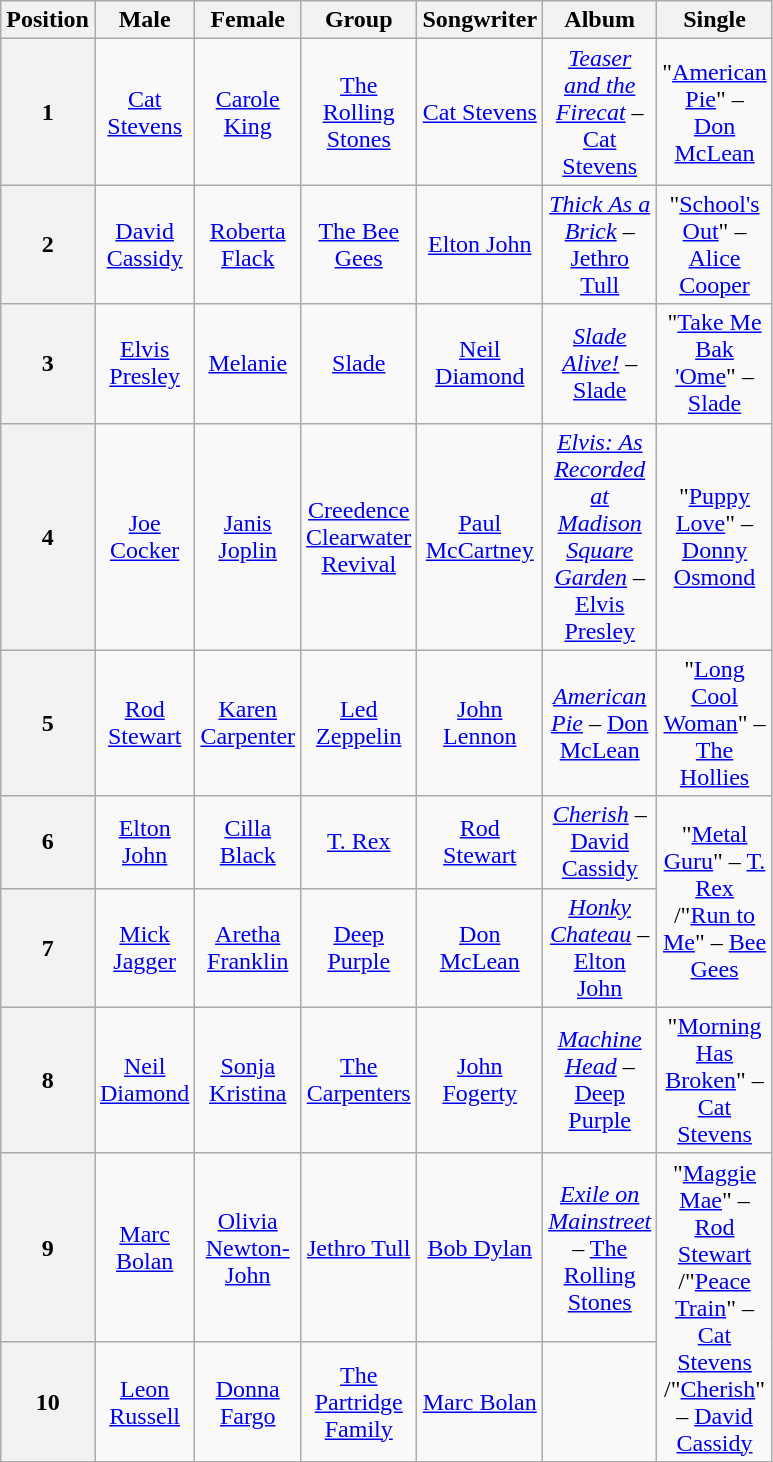<table class="wikitable" style="text-align:center; width:200px; height:200px" border="1">
<tr>
<th>Position</th>
<th>Male</th>
<th>Female</th>
<th>Group</th>
<th>Songwriter</th>
<th>Album</th>
<th>Single</th>
</tr>
<tr>
<th>1</th>
<td><a href='#'>Cat Stevens</a></td>
<td><a href='#'>Carole King</a></td>
<td><a href='#'>The Rolling Stones</a></td>
<td><a href='#'>Cat Stevens</a></td>
<td><em><a href='#'>Teaser and the Firecat</a></em> – <a href='#'>Cat Stevens</a></td>
<td>"<a href='#'>American Pie</a>" – <a href='#'>Don McLean</a></td>
</tr>
<tr>
<th>2</th>
<td><a href='#'>David Cassidy</a></td>
<td><a href='#'>Roberta Flack</a></td>
<td><a href='#'>The Bee Gees</a></td>
<td><a href='#'>Elton John</a></td>
<td><em><a href='#'>Thick As a Brick</a></em> – <a href='#'>Jethro Tull</a></td>
<td>"<a href='#'>School's Out</a>" – <a href='#'>Alice Cooper</a></td>
</tr>
<tr>
<th>3</th>
<td><a href='#'>Elvis Presley</a></td>
<td><a href='#'>Melanie</a></td>
<td><a href='#'>Slade</a></td>
<td><a href='#'>Neil Diamond</a></td>
<td><em><a href='#'>Slade Alive!</a></em> – <a href='#'>Slade</a></td>
<td>"<a href='#'>Take Me Bak 'Ome</a>" – <a href='#'>Slade</a></td>
</tr>
<tr>
<th>4</th>
<td><a href='#'>Joe Cocker</a></td>
<td><a href='#'>Janis Joplin</a></td>
<td><a href='#'>Creedence Clearwater Revival</a></td>
<td><a href='#'>Paul McCartney</a></td>
<td><em><a href='#'>Elvis: As Recorded at Madison Square Garden</a></em> – <a href='#'>Elvis Presley</a></td>
<td>"<a href='#'>Puppy Love</a>" – <a href='#'>Donny Osmond</a></td>
</tr>
<tr>
<th>5</th>
<td><a href='#'>Rod Stewart</a></td>
<td><a href='#'>Karen Carpenter</a></td>
<td><a href='#'>Led Zeppelin</a></td>
<td><a href='#'>John Lennon</a></td>
<td><em><a href='#'>American Pie</a></em> – <a href='#'>Don McLean</a></td>
<td>"<a href='#'>Long Cool Woman</a>" – <a href='#'>The Hollies</a></td>
</tr>
<tr>
<th>6</th>
<td><a href='#'>Elton John</a></td>
<td><a href='#'>Cilla Black</a></td>
<td><a href='#'>T. Rex</a></td>
<td><a href='#'>Rod Stewart</a></td>
<td><em><a href='#'>Cherish</a></em> – <a href='#'>David Cassidy</a></td>
<td rowspan="2">"<a href='#'>Metal Guru</a>" – <a href='#'>T. Rex</a><br>/"<a href='#'>Run to Me</a>" – <a href='#'>Bee Gees</a></td>
</tr>
<tr>
<th>7</th>
<td><a href='#'>Mick Jagger</a></td>
<td><a href='#'>Aretha Franklin</a></td>
<td><a href='#'>Deep Purple</a></td>
<td><a href='#'>Don McLean</a></td>
<td><em><a href='#'>Honky Chateau</a></em> – <a href='#'>Elton John</a></td>
</tr>
<tr>
<th>8</th>
<td><a href='#'>Neil Diamond</a></td>
<td><a href='#'>Sonja Kristina</a></td>
<td><a href='#'>The Carpenters</a></td>
<td><a href='#'>John Fogerty</a></td>
<td><em><a href='#'>Machine Head</a></em> – <a href='#'>Deep Purple</a></td>
<td>"<a href='#'>Morning Has Broken</a>" – <a href='#'>Cat Stevens</a></td>
</tr>
<tr>
<th>9</th>
<td><a href='#'>Marc Bolan</a></td>
<td><a href='#'>Olivia Newton-John</a></td>
<td><a href='#'>Jethro Tull</a></td>
<td><a href='#'>Bob Dylan</a></td>
<td><em><a href='#'>Exile on Mainstreet</a></em> – <a href='#'>The Rolling Stones</a></td>
<td rowspan="2">"<a href='#'>Maggie Mae</a>" – <a href='#'>Rod Stewart</a><br>/"<a href='#'>Peace Train</a>" – <a href='#'>Cat Stevens</a><br>/"<a href='#'>Cherish</a>" – <a href='#'>David Cassidy</a></td>
</tr>
<tr>
<th>10</th>
<td><a href='#'>Leon Russell</a></td>
<td><a href='#'>Donna Fargo</a></td>
<td><a href='#'>The Partridge Family</a></td>
<td><a href='#'>Marc Bolan</a></td>
<td></td>
</tr>
<tr>
</tr>
</table>
